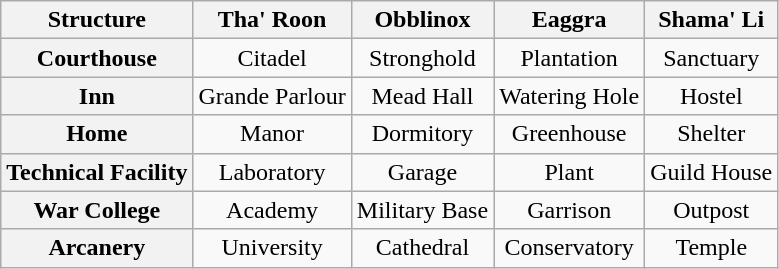<table class="wikitable" style="text-align: center;">
<tr>
<th scope="col">Structure</th>
<th>Tha' Roon</th>
<th>Obblinox</th>
<th>Eaggra</th>
<th>Shama' Li</th>
</tr>
<tr>
<th scope="row">Courthouse</th>
<td>Citadel</td>
<td>Stronghold</td>
<td>Plantation</td>
<td>Sanctuary</td>
</tr>
<tr>
<th scope="row">Inn</th>
<td>Grande Parlour</td>
<td>Mead Hall</td>
<td>Watering Hole</td>
<td>Hostel</td>
</tr>
<tr>
<th scope="row">Home</th>
<td>Manor</td>
<td>Dormitory</td>
<td>Greenhouse</td>
<td>Shelter</td>
</tr>
<tr>
<th scope="row">Technical Facility</th>
<td>Laboratory</td>
<td>Garage</td>
<td>Plant</td>
<td>Guild House</td>
</tr>
<tr>
<th scope="row">War College</th>
<td>Academy</td>
<td>Military Base</td>
<td>Garrison</td>
<td>Outpost</td>
</tr>
<tr>
<th scope="row">Arcanery</th>
<td>University</td>
<td>Cathedral</td>
<td>Conservatory</td>
<td>Temple</td>
</tr>
</table>
